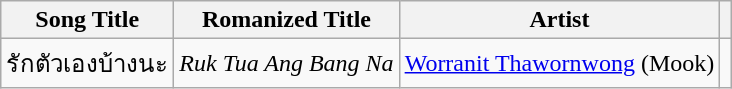<table class="wikitable">
<tr>
<th>Song Title</th>
<th>Romanized Title</th>
<th>Artist</th>
<th></th>
</tr>
<tr>
<td>รักตัวเองบ้างนะ</td>
<td><em>Ruk Tua Ang Bang Na</em></td>
<td><a href='#'>Worranit Thawornwong</a> (Mook)</td>
<td style="text-align: center;"></td>
</tr>
</table>
